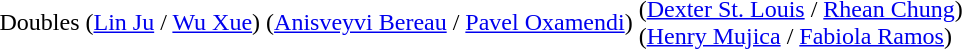<table>
<tr>
<td>Doubles</td>
<td> (<a href='#'>Lin Ju</a> / <a href='#'>Wu Xue</a>)</td>
<td> (<a href='#'>Anisveyvi Bereau</a> / <a href='#'>Pavel Oxamendi</a>)</td>
<td> (<a href='#'>Dexter St. Louis</a> / <a href='#'>Rhean Chung</a>)<br> (<a href='#'>Henry Mujica</a> / <a href='#'>Fabiola Ramos</a>)</td>
</tr>
<tr>
</tr>
</table>
